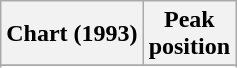<table class="wikitable sortable">
<tr>
<th align="left">Chart (1993)</th>
<th align="center">Peak<br>position</th>
</tr>
<tr>
</tr>
<tr>
</tr>
</table>
